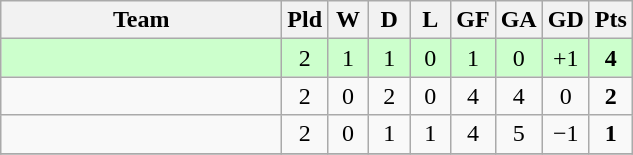<table class="wikitable" style="text-align:center;">
<tr>
<th width=180>Team</th>
<th width=20>Pld</th>
<th width=20>W</th>
<th width=20>D</th>
<th width=20>L</th>
<th width=20>GF</th>
<th width=20>GA</th>
<th width=20>GD</th>
<th width=20>Pts </th>
</tr>
<tr align=center bgcolor="ccffcc">
<td style="text-align:left;"></td>
<td>2</td>
<td>1</td>
<td>1</td>
<td>0</td>
<td>1</td>
<td>0</td>
<td>+1</td>
<td><strong>4</strong></td>
</tr>
<tr align=center>
<td style="text-align:left;"></td>
<td>2</td>
<td>0</td>
<td>2</td>
<td>0</td>
<td>4</td>
<td>4</td>
<td>0</td>
<td><strong>2</strong></td>
</tr>
<tr align=center>
<td style="text-align:left;"></td>
<td>2</td>
<td>0</td>
<td>1</td>
<td>1</td>
<td>4</td>
<td>5</td>
<td>−1</td>
<td><strong>1</strong></td>
</tr>
<tr>
</tr>
</table>
